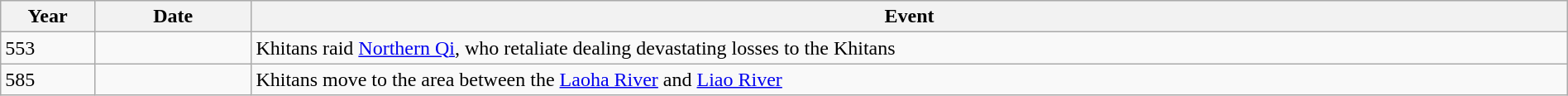<table class="wikitable" width="100%">
<tr>
<th style="width:6%">Year</th>
<th style="width:10%">Date</th>
<th>Event</th>
</tr>
<tr>
<td>553</td>
<td></td>
<td>Khitans raid <a href='#'>Northern Qi</a>, who retaliate dealing devastating losses to the Khitans</td>
</tr>
<tr>
<td>585</td>
<td></td>
<td>Khitans move to the area between the <a href='#'>Laoha River</a> and <a href='#'>Liao River</a></td>
</tr>
</table>
